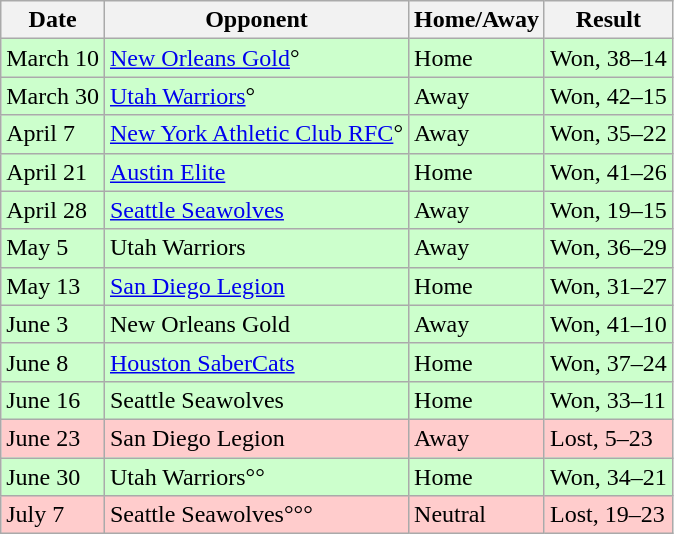<table class="wikitable">
<tr>
<th>Date</th>
<th>Opponent</th>
<th>Home/Away</th>
<th>Result</th>
</tr>
<tr style="background:#cfc;">
<td>March 10</td>
<td><a href='#'>New Orleans Gold</a>°</td>
<td>Home</td>
<td>Won, 38–14</td>
</tr>
<tr style="background:#cfc;">
<td>March 30</td>
<td><a href='#'>Utah Warriors</a>°</td>
<td>Away</td>
<td>Won, 42–15</td>
</tr>
<tr style="background:#cfc;">
<td>April 7</td>
<td><a href='#'>New York Athletic Club RFC</a>°</td>
<td>Away</td>
<td>Won, 35–22</td>
</tr>
<tr style="background:#cfc;">
<td>April 21</td>
<td><a href='#'>Austin Elite</a></td>
<td>Home</td>
<td>Won, 41–26</td>
</tr>
<tr style="background:#cfc;">
<td>April 28</td>
<td><a href='#'>Seattle Seawolves</a></td>
<td>Away</td>
<td>Won, 19–15</td>
</tr>
<tr style="background:#cfc;">
<td>May 5</td>
<td>Utah Warriors</td>
<td>Away</td>
<td>Won, 36–29</td>
</tr>
<tr style="background:#cfc;">
<td>May 13</td>
<td><a href='#'>San Diego Legion</a></td>
<td>Home</td>
<td>Won, 31–27</td>
</tr>
<tr style="background:#cfc;">
<td>June 3</td>
<td>New Orleans Gold</td>
<td>Away</td>
<td>Won, 41–10</td>
</tr>
<tr style="background:#cfc;">
<td>June 8</td>
<td><a href='#'>Houston SaberCats</a></td>
<td>Home</td>
<td>Won, 37–24</td>
</tr>
<tr style="background:#cfc;">
<td>June 16</td>
<td>Seattle Seawolves</td>
<td>Home</td>
<td>Won, 33–11</td>
</tr>
<tr style="background:#fcc;">
<td>June 23</td>
<td>San Diego Legion</td>
<td>Away</td>
<td>Lost, 5–23</td>
</tr>
<tr style="background:#cfc;">
<td>June 30</td>
<td>Utah Warriors°°</td>
<td>Home</td>
<td>Won, 34–21</td>
</tr>
<tr style="background:#fcc;">
<td>July 7</td>
<td>Seattle Seawolves°°°</td>
<td>Neutral</td>
<td>Lost, 19–23</td>
</tr>
</table>
